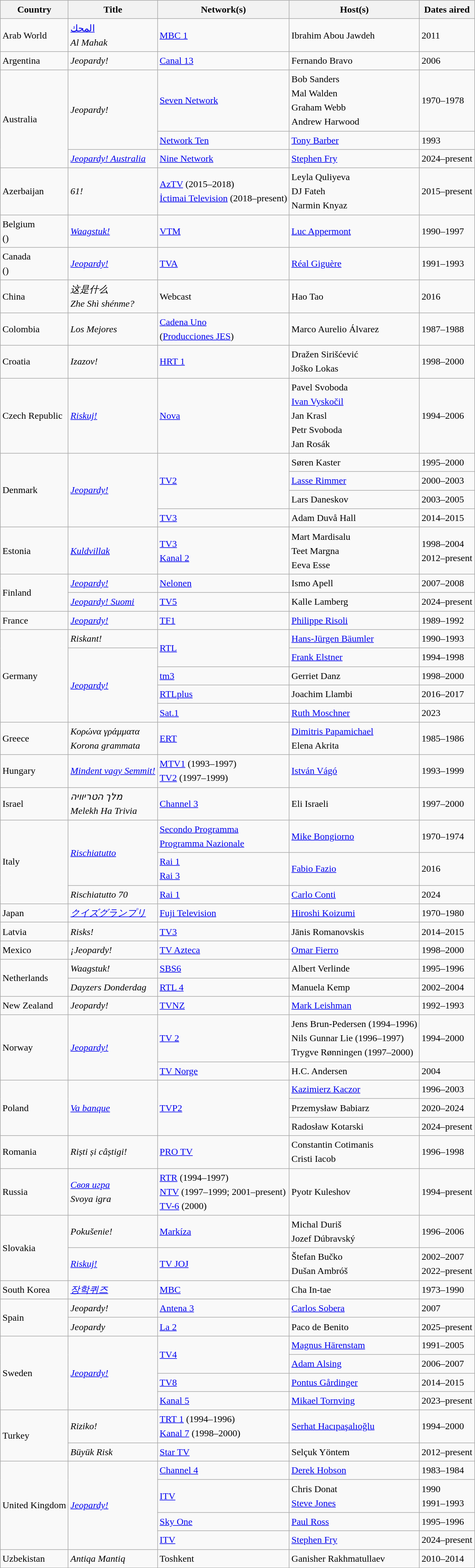<table class="wikitable" style="line-height:1.5em;">
<tr>
<th>Country</th>
<th>Title</th>
<th>Network(s)</th>
<th>Host(s)</th>
<th>Dates aired</th>
</tr>
<tr>
<td> Arab World</td>
<td><a href='#'>المحك</a><br><em>Al Mahak</em><br></td>
<td><a href='#'>MBC 1</a></td>
<td>Ibrahim Abou Jawdeh</td>
<td>2011</td>
</tr>
<tr>
<td> Argentina</td>
<td><em>Jeopardy!</em></td>
<td><a href='#'>Canal 13</a></td>
<td>Fernando Bravo</td>
<td>2006</td>
</tr>
<tr>
<td rowspan="3"> Australia</td>
<td rowspan="2"><em>Jeopardy!</em></td>
<td><a href='#'>Seven Network</a></td>
<td>Bob Sanders<br>Mal Walden<br>Graham Webb<br>Andrew Harwood</td>
<td>1970–1978</td>
</tr>
<tr>
<td><a href='#'>Network Ten</a></td>
<td><a href='#'>Tony Barber</a></td>
<td>1993</td>
</tr>
<tr>
<td><em><a href='#'>Jeopardy! Australia</a></em></td>
<td><a href='#'>Nine Network</a></td>
<td><a href='#'>Stephen Fry</a></td>
<td>2024–present</td>
</tr>
<tr>
<td> Azerbaijan</td>
<td><em>61!</em></td>
<td><a href='#'>AzTV</a> (2015–2018)<br><a href='#'>İctimai Television</a> (2018–present)</td>
<td>Leyla Quliyeva<br>DJ Fateh<br>Narmin Knyaz</td>
<td>2015–present</td>
</tr>
<tr>
<td> Belgium <br> ()</td>
<td><em><a href='#'>Waagstuk!</a></em><br></td>
<td><a href='#'>VTM</a></td>
<td><a href='#'>Luc Appermont</a></td>
<td>1990–1997</td>
</tr>
<tr>
<td> Canada <br> ()</td>
<td><em><a href='#'>Jeopardy!</a></em></td>
<td><a href='#'>TVA</a></td>
<td><a href='#'>Réal Giguère</a></td>
<td>1991–1993</td>
</tr>
<tr>
<td> China</td>
<td><em>这是什么</em><br><em>Zhe Shì shénme?</em><br></td>
<td>Webcast</td>
<td>Hao Tao</td>
<td>2016</td>
</tr>
<tr>
<td> Colombia</td>
<td><em>Los Mejores</em><br></td>
<td><a href='#'>Cadena Uno</a><br>(<a href='#'>Producciones JES</a>)</td>
<td>Marco Aurelio Álvarez</td>
<td>1987–1988</td>
</tr>
<tr>
<td> Croatia</td>
<td><em>Izazov!</em><br></td>
<td><a href='#'>HRT 1</a></td>
<td>Dražen Sirišćević<br>Joško Lokas</td>
<td>1998–2000</td>
</tr>
<tr>
<td> Czech Republic</td>
<td><em><a href='#'>Riskuj!</a></em><br></td>
<td><a href='#'>Nova</a></td>
<td>Pavel Svoboda<br><a href='#'>Ivan Vyskočil</a><br>Jan Krasl<br>Petr Svoboda<br>Jan Rosák</td>
<td>1994–2006</td>
</tr>
<tr>
<td rowspan="4"> Denmark</td>
<td rowspan="4"><em><a href='#'>Jeopardy!</a></em></td>
<td rowspan="3"><a href='#'>TV2</a></td>
<td>Søren Kaster</td>
<td>1995–2000</td>
</tr>
<tr>
<td><a href='#'>Lasse Rimmer</a></td>
<td>2000–2003</td>
</tr>
<tr>
<td>Lars Daneskov</td>
<td>2003–2005</td>
</tr>
<tr>
<td><a href='#'>TV3</a></td>
<td>Adam Duvå Hall</td>
<td>2014–2015</td>
</tr>
<tr>
<td> Estonia</td>
<td><em><a href='#'>Kuldvillak</a></em><br></td>
<td><a href='#'>TV3</a> <br> <a href='#'>Kanal 2</a></td>
<td>Mart Mardisalu<br>Teet Margna<br>Eeva Esse</td>
<td>1998–2004<br>2012–present</td>
</tr>
<tr>
<td rowspan="2"> Finland</td>
<td><em><a href='#'>Jeopardy!</a></em></td>
<td><a href='#'>Nelonen</a></td>
<td>Ismo Apell</td>
<td>2007–2008</td>
</tr>
<tr>
<td><em><a href='#'>Jeopardy! Suomi</a></em></td>
<td><a href='#'>TV5</a></td>
<td>Kalle Lamberg</td>
<td>2024–present</td>
</tr>
<tr>
<td> France</td>
<td><em><a href='#'>Jeopardy!</a></em></td>
<td><a href='#'>TF1</a></td>
<td><a href='#'>Philippe Risoli</a></td>
<td>1989–1992</td>
</tr>
<tr>
<td rowspan="5"> Germany</td>
<td><em>Riskant!</em><br></td>
<td rowspan="2"><a href='#'>RTL</a></td>
<td><a href='#'>Hans-Jürgen Bäumler</a></td>
<td>1990–1993</td>
</tr>
<tr>
<td rowspan="4"><em><a href='#'>Jeopardy!</a></em></td>
<td><a href='#'>Frank Elstner</a></td>
<td>1994–1998</td>
</tr>
<tr>
<td><a href='#'>tm3</a></td>
<td>Gerriet Danz</td>
<td>1998–2000</td>
</tr>
<tr>
<td><a href='#'>RTLplus</a></td>
<td>Joachim Llambi</td>
<td>2016–2017</td>
</tr>
<tr>
<td><a href='#'>Sat.1</a></td>
<td><a href='#'>Ruth Moschner</a></td>
<td>2023</td>
</tr>
<tr>
<td> Greece</td>
<td><em>Κορώνα γράμματα</em><br><em>Korona grammata</em><br></td>
<td><a href='#'>ERT</a></td>
<td><a href='#'>Dimitris Papamichael</a><br>Elena Akrita</td>
<td>1985–1986</td>
</tr>
<tr>
<td> Hungary</td>
<td><em><a href='#'>Mindent vagy Semmit!</a></em><br></td>
<td><a href='#'>MTV1</a>  (1993–1997)<br><a href='#'>TV2</a>  (1997–1999)</td>
<td><a href='#'>István Vágó</a></td>
<td>1993–1999</td>
</tr>
<tr>
<td> Israel</td>
<td><em>מלך הטריוויה</em><br><em>Melekh Ha Trivia</em><br></td>
<td><a href='#'>Channel 3</a></td>
<td>Eli Israeli</td>
<td>1997–2000</td>
</tr>
<tr>
<td rowspan="3"> Italy</td>
<td rowspan="2"><em><a href='#'>Rischiatutto</a></em><br></td>
<td><a href='#'>Secondo Programma</a><br><a href='#'>Programma Nazionale</a></td>
<td><a href='#'>Mike Bongiorno</a></td>
<td>1970–1974</td>
</tr>
<tr>
<td><a href='#'>Rai 1</a><br><a href='#'>Rai 3</a></td>
<td><a href='#'>Fabio Fazio</a></td>
<td>2016</td>
</tr>
<tr>
<td><em>Rischiatutto 70</em></td>
<td><a href='#'>Rai 1</a></td>
<td><a href='#'>Carlo Conti</a></td>
<td>2024</td>
</tr>
<tr>
<td> Japan</td>
<td><em><a href='#'>クイズグランプリ</a></em><br></td>
<td><a href='#'>Fuji Television</a></td>
<td><a href='#'>Hiroshi Koizumi</a></td>
<td>1970–1980</td>
</tr>
<tr>
<td> Latvia</td>
<td><em>Risks!</em></td>
<td><a href='#'>TV3</a></td>
<td>Jānis Romanovskis</td>
<td>2014–2015</td>
</tr>
<tr>
<td> Mexico</td>
<td><em>¡Jeopardy!</em></td>
<td><a href='#'>TV Azteca</a></td>
<td><a href='#'>Omar Fierro</a></td>
<td>1998–2000</td>
</tr>
<tr>
<td rowspan="2"> Netherlands</td>
<td><em>Waagstuk!</em><br></td>
<td><a href='#'>SBS6</a></td>
<td>Albert Verlinde</td>
<td>1995–1996</td>
</tr>
<tr>
<td><em>Dayzers Donderdag</em><br></td>
<td><a href='#'>RTL 4</a></td>
<td>Manuela Kemp</td>
<td>2002–2004</td>
</tr>
<tr>
<td> New Zealand</td>
<td><em>Jeopardy!</em></td>
<td><a href='#'>TVNZ</a></td>
<td><a href='#'>Mark Leishman</a></td>
<td>1992–1993</td>
</tr>
<tr>
<td rowspan="2"> Norway</td>
<td rowspan="2"><em><a href='#'>Jeopardy!</a></em></td>
<td><a href='#'>TV 2</a></td>
<td>Jens Brun-Pedersen (1994–1996)<br>Nils Gunnar Lie (1996–1997)<br>Trygve Rønningen (1997–2000)</td>
<td>1994–2000</td>
</tr>
<tr>
<td><a href='#'>TV Norge</a></td>
<td>H.C. Andersen</td>
<td>2004</td>
</tr>
<tr>
<td rowspan="3"> Poland</td>
<td rowspan="3"><em><a href='#'>Va banque</a></em><br></td>
<td rowspan="3"><a href='#'>TVP2</a></td>
<td><a href='#'>Kazimierz Kaczor</a></td>
<td>1996–2003</td>
</tr>
<tr>
<td>Przemysław Babiarz</td>
<td>2020–2024</td>
</tr>
<tr>
<td>Radosław Kotarski</td>
<td>2024–present</td>
</tr>
<tr>
<td> Romania</td>
<td><em>Riști și câștigi!</em><br></td>
<td><a href='#'>PRO TV</a></td>
<td>Constantin Cotimanis<br>Cristi Iacob</td>
<td>1996–1998</td>
</tr>
<tr>
<td> Russia</td>
<td><em><a href='#'>Своя игра</a></em><br><em>Svoya igra</em><br></td>
<td><a href='#'>RTR</a> (1994–1997)<br><a href='#'>NTV</a> (1997–1999; 2001–present)<br><a href='#'>TV-6</a> (2000)</td>
<td>Pyotr Kuleshov</td>
<td>1994–present</td>
</tr>
<tr>
<td rowspan="2"> Slovakia</td>
<td><em>Pokušenie!</em><br></td>
<td><a href='#'>Markíza</a></td>
<td>Michal Duriš<br>Jozef Dúbravský</td>
<td>1996–2006</td>
</tr>
<tr>
<td><em><a href='#'>Riskuj!</a></em><br></td>
<td><a href='#'>TV JOJ</a></td>
<td>Štefan Bučko<br>Dušan Ambróš</td>
<td>2002–2007<br>2022–present</td>
</tr>
<tr>
<td> South Korea</td>
<td><em><a href='#'>장학퀴즈</a></em><br></td>
<td><a href='#'>MBC</a></td>
<td>Cha In-tae</td>
<td>1973–1990</td>
</tr>
<tr>
<td rowspan=2> Spain</td>
<td><em>Jeopardy!</em></td>
<td><a href='#'>Antena 3</a></td>
<td><a href='#'>Carlos Sobera</a></td>
<td>2007</td>
</tr>
<tr>
<td><em>Jeopardy</em></td>
<td><a href='#'>La 2</a></td>
<td>Paco de Benito</td>
<td>2025–present</td>
</tr>
<tr>
<td rowspan="4"> Sweden</td>
<td rowspan="4"><em><a href='#'>Jeopardy!</a></em></td>
<td rowspan="2"><a href='#'>TV4</a></td>
<td><a href='#'>Magnus Härenstam</a></td>
<td>1991–2005</td>
</tr>
<tr>
<td><a href='#'>Adam Alsing</a></td>
<td>2006–2007</td>
</tr>
<tr>
<td><a href='#'>TV8</a></td>
<td><a href='#'>Pontus Gårdinger</a></td>
<td>2014–2015</td>
</tr>
<tr>
<td><a href='#'>Kanal 5</a></td>
<td><a href='#'>Mikael Tornving</a></td>
<td>2023–present</td>
</tr>
<tr>
<td rowspan="2"> Turkey</td>
<td><em>Riziko!</em><br></td>
<td><a href='#'>TRT 1</a> (1994–1996)<br><a href='#'>Kanal 7</a> (1998–2000)</td>
<td><a href='#'>Serhat Hacıpaşalıoğlu</a></td>
<td>1994–2000</td>
</tr>
<tr>
<td><em>Büyük Risk</em><br></td>
<td><a href='#'>Star TV</a></td>
<td>Selçuk Yöntem</td>
<td>2012–present</td>
</tr>
<tr>
<td rowspan="4"> United Kingdom</td>
<td rowspan="4"><em><a href='#'>Jeopardy!</a></em></td>
<td><a href='#'>Channel 4</a></td>
<td><a href='#'>Derek Hobson</a></td>
<td>1983–1984</td>
</tr>
<tr>
<td><a href='#'>ITV</a></td>
<td>Chris Donat<br><a href='#'>Steve Jones</a></td>
<td>1990<br>1991–1993</td>
</tr>
<tr>
<td><a href='#'>Sky One</a></td>
<td><a href='#'>Paul Ross</a></td>
<td>1995–1996</td>
</tr>
<tr>
<td><a href='#'>ITV</a></td>
<td><a href='#'>Stephen Fry</a></td>
<td>2024–present</td>
</tr>
<tr>
<td> Uzbekistan</td>
<td><em>Antiqa Mantiq</em><br></td>
<td>Toshkent</td>
<td>Ganisher Rakhmatullaev</td>
<td>2010–2014</td>
</tr>
</table>
